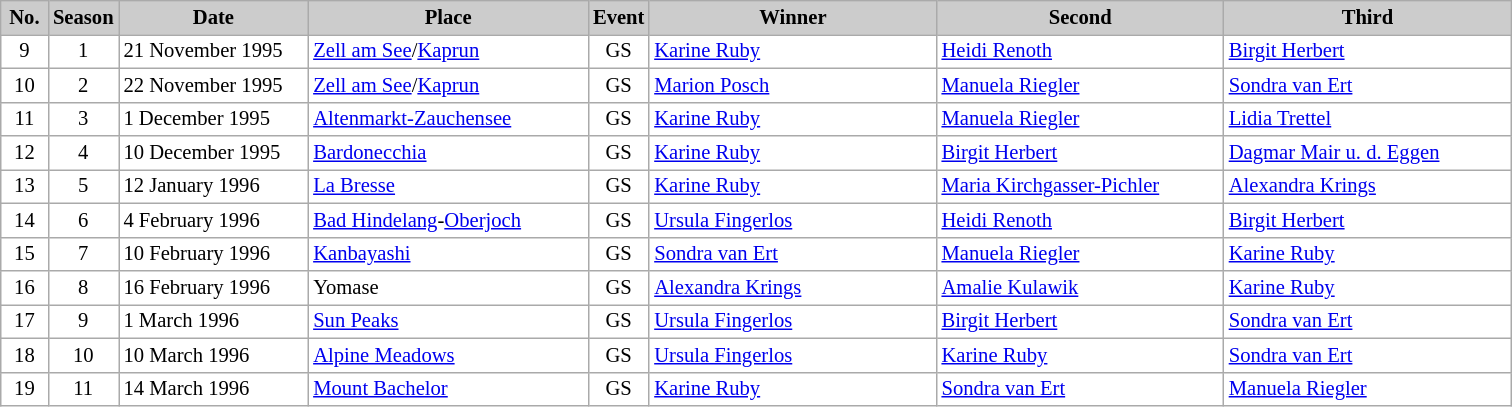<table class="wikitable plainrowheaders" style="background:#fff; font-size:86%; border:grey solid 1px; border-collapse:collapse;">
<tr style="background:#ccc; text-align:center;">
<th scope="col" style="background:#ccc; width:25px;">No.</th>
<th scope="col" style="background:#ccc; width:30px;">Season</th>
<th scope="col" style="background:#ccc; width:120px;">Date</th>
<th scope="col" style="background:#ccc; width:180px;">Place</th>
<th scope="col" style="background:#ccc; width:15px;">Event</th>
<th scope="col" style="background:#ccc; width:185px;">Winner</th>
<th scope="col" style="background:#ccc; width:185px;">Second</th>
<th scope="col" style="background:#ccc; width:185px;">Third</th>
</tr>
<tr>
<td align=center>9</td>
<td align=center>1</td>
<td>21 November 1995</td>
<td> <a href='#'>Zell am See</a>/<a href='#'>Kaprun</a></td>
<td align=center>GS</td>
<td> <a href='#'>Karine Ruby</a></td>
<td> <a href='#'>Heidi Renoth</a></td>
<td> <a href='#'>Birgit Herbert</a></td>
</tr>
<tr>
<td align=center>10</td>
<td align=center>2</td>
<td>22 November 1995</td>
<td> <a href='#'>Zell am See</a>/<a href='#'>Kaprun</a></td>
<td align=center>GS</td>
<td> <a href='#'>Marion Posch</a></td>
<td> <a href='#'>Manuela Riegler</a></td>
<td> <a href='#'>Sondra van Ert</a></td>
</tr>
<tr>
<td align=center>11</td>
<td align=center>3</td>
<td>1 December 1995</td>
<td> <a href='#'>Altenmarkt-Zauchensee</a></td>
<td align=center>GS</td>
<td> <a href='#'>Karine Ruby</a></td>
<td> <a href='#'>Manuela Riegler</a></td>
<td> <a href='#'>Lidia Trettel</a></td>
</tr>
<tr>
<td align=center>12</td>
<td align=center>4</td>
<td>10 December 1995</td>
<td> <a href='#'>Bardonecchia</a></td>
<td align=center>GS</td>
<td> <a href='#'>Karine Ruby</a></td>
<td> <a href='#'>Birgit Herbert</a></td>
<td> <a href='#'>Dagmar Mair u. d. Eggen</a></td>
</tr>
<tr>
<td align=center>13</td>
<td align=center>5</td>
<td>12 January 1996</td>
<td> <a href='#'>La Bresse</a></td>
<td align=center>GS</td>
<td> <a href='#'>Karine Ruby</a></td>
<td> <a href='#'>Maria Kirchgasser-Pichler</a></td>
<td> <a href='#'>Alexandra Krings</a></td>
</tr>
<tr>
<td align=center>14</td>
<td align=center>6</td>
<td>4 February 1996</td>
<td> <a href='#'>Bad Hindelang</a>-<a href='#'>Oberjoch</a></td>
<td align=center>GS</td>
<td> <a href='#'>Ursula Fingerlos</a></td>
<td> <a href='#'>Heidi Renoth</a></td>
<td> <a href='#'>Birgit Herbert</a></td>
</tr>
<tr>
<td align=center>15</td>
<td align=center>7</td>
<td>10 February 1996</td>
<td> <a href='#'>Kanbayashi</a></td>
<td align=center>GS</td>
<td> <a href='#'>Sondra van Ert</a></td>
<td> <a href='#'>Manuela Riegler</a></td>
<td> <a href='#'>Karine Ruby</a></td>
</tr>
<tr>
<td align=center>16</td>
<td align=center>8</td>
<td>16 February 1996</td>
<td> Yomase</td>
<td align=center>GS</td>
<td> <a href='#'>Alexandra Krings</a></td>
<td> <a href='#'>Amalie Kulawik</a></td>
<td> <a href='#'>Karine Ruby</a></td>
</tr>
<tr>
<td align=center>17</td>
<td align=center>9</td>
<td>1 March 1996</td>
<td> <a href='#'>Sun Peaks</a></td>
<td align=center>GS</td>
<td> <a href='#'>Ursula Fingerlos</a></td>
<td> <a href='#'>Birgit Herbert</a></td>
<td> <a href='#'>Sondra van Ert</a></td>
</tr>
<tr>
<td align=center>18</td>
<td align=center>10</td>
<td>10 March 1996</td>
<td> <a href='#'>Alpine Meadows</a></td>
<td align=center>GS</td>
<td> <a href='#'>Ursula Fingerlos</a></td>
<td> <a href='#'>Karine Ruby</a></td>
<td> <a href='#'>Sondra van Ert</a></td>
</tr>
<tr>
<td align=center>19</td>
<td align=center>11</td>
<td>14 March 1996</td>
<td> <a href='#'>Mount Bachelor</a></td>
<td align=center>GS</td>
<td> <a href='#'>Karine Ruby</a></td>
<td> <a href='#'>Sondra van Ert</a></td>
<td> <a href='#'>Manuela Riegler</a></td>
</tr>
</table>
